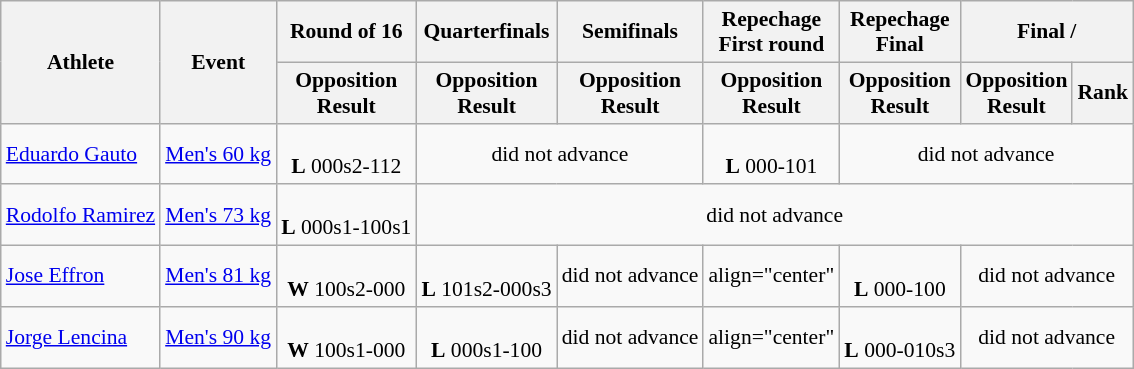<table class=wikitable style="font-size:90%">
<tr>
<th rowspan="2">Athlete</th>
<th rowspan="2">Event</th>
<th>Round of 16</th>
<th>Quarterfinals</th>
<th>Semifinals</th>
<th>Repechage<br>First round</th>
<th>Repechage<br>Final</th>
<th colspan="2">Final / </th>
</tr>
<tr>
<th>Opposition<br>Result</th>
<th>Opposition<br>Result</th>
<th>Opposition<br>Result</th>
<th>Opposition<br>Result</th>
<th>Opposition<br>Result</th>
<th>Opposition<br>Result</th>
<th>Rank</th>
</tr>
<tr>
<td><a href='#'>Eduardo Gauto</a></td>
<td><a href='#'>Men's 60 kg</a></td>
<td align="center"> <br> <strong>L</strong> 000s2-112</td>
<td align="center" colspan=2>did not advance</td>
<td align="center"> <br> <strong>L</strong> 000-101</td>
<td align="center" colspan=3>did not advance</td>
</tr>
<tr>
<td><a href='#'>Rodolfo Ramirez</a></td>
<td><a href='#'>Men's 73 kg</a></td>
<td align="center"> <br> <strong>L</strong> 000s1-100s1</td>
<td align="center" colspan=6>did not advance</td>
</tr>
<tr>
<td><a href='#'>Jose Effron</a></td>
<td><a href='#'>Men's 81 kg</a></td>
<td align="center"> <br> <strong>W</strong> 100s2-000</td>
<td align="center"> <br> <strong>L</strong> 101s2-000s3</td>
<td align="center">did not advance</td>
<td>align="center" </td>
<td align="center"> <br> <strong>L</strong> 000-100</td>
<td align="center" colspan=2>did not advance</td>
</tr>
<tr>
<td><a href='#'>Jorge Lencina</a></td>
<td><a href='#'>Men's 90 kg</a></td>
<td align="center"> <br> <strong>W</strong> 100s1-000</td>
<td align="center"> <br> <strong>L</strong> 000s1-100</td>
<td align="center">did not advance</td>
<td>align="center" </td>
<td align="center"> <br><strong>L</strong> 000-010s3</td>
<td align="center" colspan=2>did not advance</td>
</tr>
</table>
